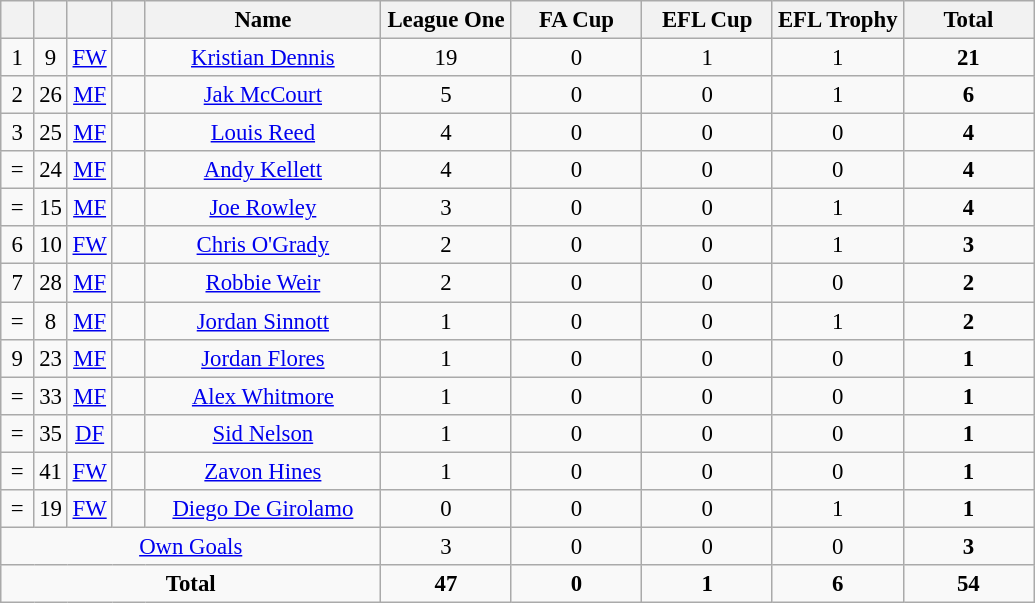<table class="wikitable sortable" style="font-size: 95%; text-align: center;">
<tr>
<th width=15></th>
<th width=15></th>
<th width=15></th>
<th width=15></th>
<th width=150>Name</th>
<th width=80>League One</th>
<th width=80>FA Cup</th>
<th width=80>EFL Cup</th>
<th width=80>EFL Trophy</th>
<th width=80>Total</th>
</tr>
<tr>
<td>1</td>
<td>9</td>
<td><a href='#'>FW</a></td>
<td></td>
<td><a href='#'>Kristian Dennis</a></td>
<td>19</td>
<td>0</td>
<td>1</td>
<td>1</td>
<td><strong>21</strong></td>
</tr>
<tr>
<td>2</td>
<td>26</td>
<td><a href='#'>MF</a></td>
<td></td>
<td><a href='#'>Jak McCourt</a></td>
<td>5</td>
<td>0</td>
<td>0</td>
<td>1</td>
<td><strong>6</strong></td>
</tr>
<tr>
<td>3</td>
<td>25</td>
<td><a href='#'>MF</a></td>
<td></td>
<td><a href='#'>Louis Reed</a></td>
<td>4</td>
<td>0</td>
<td>0</td>
<td>0</td>
<td><strong>4</strong></td>
</tr>
<tr>
<td>=</td>
<td>24</td>
<td><a href='#'>MF</a></td>
<td></td>
<td><a href='#'>Andy Kellett</a></td>
<td>4</td>
<td>0</td>
<td>0</td>
<td>0</td>
<td><strong>4</strong></td>
</tr>
<tr>
<td>=</td>
<td>15</td>
<td><a href='#'>MF</a></td>
<td></td>
<td><a href='#'>Joe Rowley</a></td>
<td>3</td>
<td>0</td>
<td>0</td>
<td>1</td>
<td><strong>4</strong></td>
</tr>
<tr>
<td>6</td>
<td>10</td>
<td><a href='#'>FW</a></td>
<td></td>
<td><a href='#'>Chris O'Grady</a></td>
<td>2</td>
<td>0</td>
<td>0</td>
<td>1</td>
<td><strong>3</strong></td>
</tr>
<tr>
<td>7</td>
<td>28</td>
<td><a href='#'>MF</a></td>
<td></td>
<td><a href='#'>Robbie Weir</a></td>
<td>2</td>
<td>0</td>
<td>0</td>
<td>0</td>
<td><strong>2</strong></td>
</tr>
<tr>
<td>=</td>
<td>8</td>
<td><a href='#'>MF</a></td>
<td></td>
<td><a href='#'>Jordan Sinnott</a></td>
<td>1</td>
<td>0</td>
<td>0</td>
<td>1</td>
<td><strong>2</strong></td>
</tr>
<tr>
<td>9</td>
<td>23</td>
<td><a href='#'>MF</a></td>
<td></td>
<td><a href='#'>Jordan Flores</a></td>
<td>1</td>
<td>0</td>
<td>0</td>
<td>0</td>
<td><strong>1</strong></td>
</tr>
<tr>
<td>=</td>
<td>33</td>
<td><a href='#'>MF</a></td>
<td></td>
<td><a href='#'>Alex Whitmore</a></td>
<td>1</td>
<td>0</td>
<td>0</td>
<td>0</td>
<td><strong>1</strong></td>
</tr>
<tr>
<td>=</td>
<td>35</td>
<td><a href='#'>DF</a></td>
<td></td>
<td><a href='#'>Sid Nelson</a></td>
<td>1</td>
<td>0</td>
<td>0</td>
<td>0</td>
<td><strong>1</strong></td>
</tr>
<tr>
<td>=</td>
<td>41</td>
<td><a href='#'>FW</a></td>
<td></td>
<td><a href='#'>Zavon Hines</a></td>
<td>1</td>
<td>0</td>
<td>0</td>
<td>0</td>
<td><strong>1</strong></td>
</tr>
<tr>
<td>=</td>
<td>19</td>
<td><a href='#'>FW</a></td>
<td></td>
<td><a href='#'>Diego De Girolamo</a></td>
<td>0</td>
<td>0</td>
<td>0</td>
<td>1</td>
<td><strong>1</strong></td>
</tr>
<tr>
<td colspan="5"><a href='#'>Own Goals</a></td>
<td>3</td>
<td>0</td>
<td>0</td>
<td>0</td>
<td><strong>3</strong></td>
</tr>
<tr>
<td colspan="5"><strong>Total</strong></td>
<td><strong>47</strong></td>
<td><strong>0</strong></td>
<td><strong>1</strong></td>
<td><strong>6</strong></td>
<td><strong>54</strong></td>
</tr>
</table>
